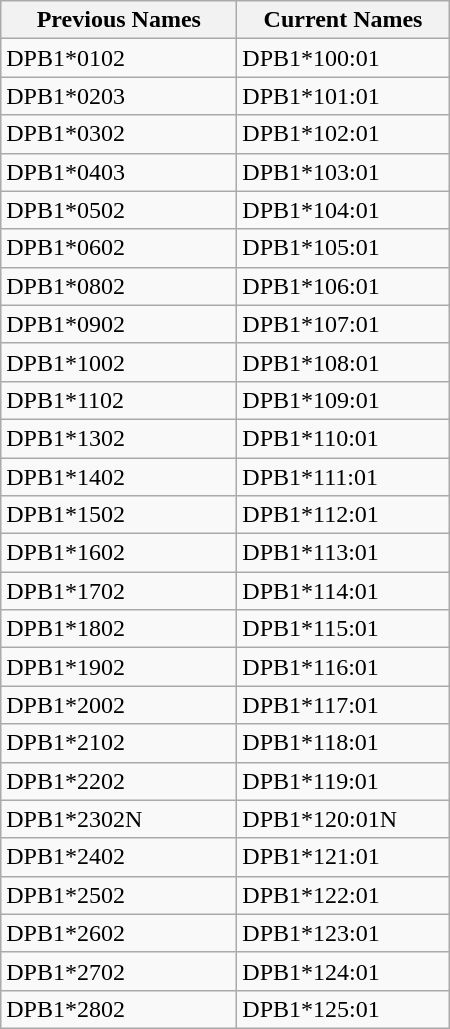<table class="wikitable" width="300">
<tr>
<th>Previous Names</th>
<th>Current Names</th>
</tr>
<tr>
<td width="150">DPB1*0102</td>
<td>DPB1*100:01</td>
</tr>
<tr>
<td>DPB1*0203</td>
<td>DPB1*101:01</td>
</tr>
<tr>
<td>DPB1*0302</td>
<td>DPB1*102:01</td>
</tr>
<tr>
<td>DPB1*0403</td>
<td>DPB1*103:01</td>
</tr>
<tr>
<td>DPB1*0502</td>
<td>DPB1*104:01</td>
</tr>
<tr>
<td>DPB1*0602</td>
<td>DPB1*105:01</td>
</tr>
<tr>
<td>DPB1*0802</td>
<td>DPB1*106:01</td>
</tr>
<tr>
<td>DPB1*0902</td>
<td>DPB1*107:01</td>
</tr>
<tr>
<td>DPB1*1002</td>
<td>DPB1*108:01</td>
</tr>
<tr>
<td>DPB1*1102</td>
<td>DPB1*109:01</td>
</tr>
<tr>
<td>DPB1*1302</td>
<td>DPB1*110:01</td>
</tr>
<tr>
<td>DPB1*1402</td>
<td>DPB1*111:01</td>
</tr>
<tr>
<td>DPB1*1502</td>
<td>DPB1*112:01</td>
</tr>
<tr>
<td>DPB1*1602</td>
<td>DPB1*113:01</td>
</tr>
<tr>
<td>DPB1*1702</td>
<td>DPB1*114:01</td>
</tr>
<tr>
<td>DPB1*1802</td>
<td>DPB1*115:01</td>
</tr>
<tr>
<td>DPB1*1902</td>
<td>DPB1*116:01</td>
</tr>
<tr>
<td>DPB1*2002</td>
<td>DPB1*117:01</td>
</tr>
<tr>
<td>DPB1*2102</td>
<td>DPB1*118:01</td>
</tr>
<tr>
<td>DPB1*2202</td>
<td>DPB1*119:01</td>
</tr>
<tr>
<td>DPB1*2302N</td>
<td>DPB1*120:01N</td>
</tr>
<tr>
<td>DPB1*2402</td>
<td>DPB1*121:01</td>
</tr>
<tr>
<td>DPB1*2502</td>
<td>DPB1*122:01</td>
</tr>
<tr>
<td>DPB1*2602</td>
<td>DPB1*123:01</td>
</tr>
<tr>
<td>DPB1*2702</td>
<td>DPB1*124:01</td>
</tr>
<tr>
<td>DPB1*2802</td>
<td>DPB1*125:01</td>
</tr>
</table>
